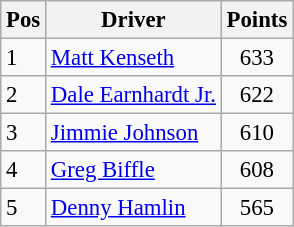<table class="sortable wikitable " style="font-size: 95%;">
<tr>
<th>Pos</th>
<th>Driver</th>
<th>Points</th>
</tr>
<tr>
<td>1</td>
<td><a href='#'>Matt Kenseth</a></td>
<td style="text-align:center;">633</td>
</tr>
<tr>
<td>2</td>
<td><a href='#'>Dale Earnhardt Jr.</a></td>
<td style="text-align:center;">622</td>
</tr>
<tr>
<td>3</td>
<td><a href='#'>Jimmie Johnson</a></td>
<td style="text-align:center;">610</td>
</tr>
<tr>
<td>4</td>
<td><a href='#'>Greg Biffle</a></td>
<td style="text-align:center;">608</td>
</tr>
<tr>
<td>5</td>
<td><a href='#'>Denny Hamlin</a></td>
<td style="text-align:center;">565</td>
</tr>
</table>
